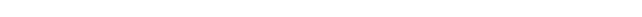<table style="width:66%; text-align:center;">
<tr style="color:white;">
<td style="background:"><strong>5</strong></td>
<td style="background:"><strong>16</strong></td>
</tr>
</table>
